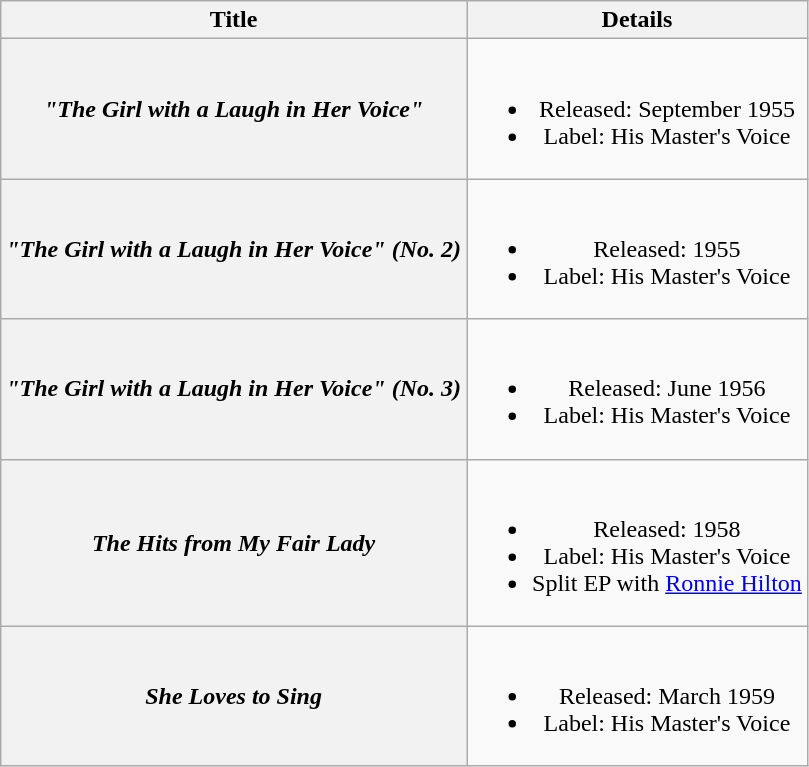<table class="wikitable plainrowheaders" style="text-align:center;">
<tr>
<th scope="col">Title</th>
<th scope="col">Details</th>
</tr>
<tr>
<th scope="row"><em>"The Girl with a Laugh in Her Voice"</em></th>
<td><br><ul><li>Released: September 1955</li><li>Label: His Master's Voice</li></ul></td>
</tr>
<tr>
<th scope="row"><em>"The Girl with a Laugh in Her Voice" (No. 2)</em></th>
<td><br><ul><li>Released: 1955</li><li>Label: His Master's Voice</li></ul></td>
</tr>
<tr>
<th scope="row"><em>"The Girl with a Laugh in Her Voice" (No. 3)</em></th>
<td><br><ul><li>Released: June 1956</li><li>Label: His Master's Voice</li></ul></td>
</tr>
<tr>
<th scope="row"><em>The Hits from My Fair Lady</em></th>
<td><br><ul><li>Released: 1958</li><li>Label: His Master's Voice</li><li>Split EP with <a href='#'>Ronnie Hilton</a></li></ul></td>
</tr>
<tr>
<th scope="row"><em>She Loves to Sing</em></th>
<td><br><ul><li>Released: March 1959</li><li>Label: His Master's Voice</li></ul></td>
</tr>
</table>
